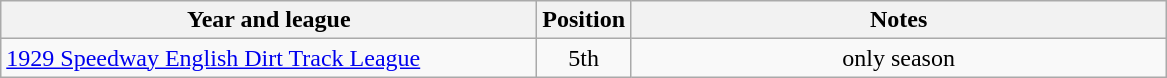<table class="wikitable">
<tr>
<th width=350>Year and league</th>
<th width=50>Position</th>
<th width=350>Notes</th>
</tr>
<tr align=center>
<td align="left"><a href='#'>1929 Speedway English Dirt Track League</a></td>
<td>5th</td>
<td>only season</td>
</tr>
</table>
